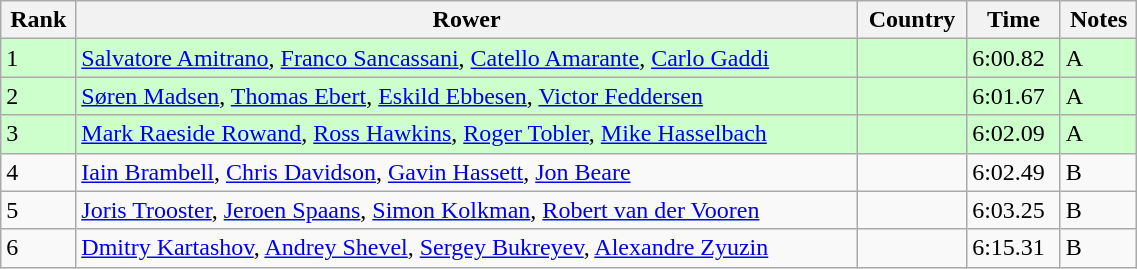<table class="wikitable sortable" width=60%>
<tr>
<th>Rank</th>
<th>Rower</th>
<th>Country</th>
<th>Time</th>
<th>Notes</th>
</tr>
<tr bgcolor=ccffcc>
<td>1</td>
<td><a href='#'>Salvatore Amitrano</a>, <a href='#'>Franco Sancassani</a>, <a href='#'>Catello Amarante</a>, <a href='#'>Carlo Gaddi</a></td>
<td></td>
<td>6:00.82</td>
<td>A</td>
</tr>
<tr bgcolor=ccffcc>
<td>2</td>
<td><a href='#'>Søren Madsen</a>, <a href='#'>Thomas Ebert</a>, <a href='#'>Eskild Ebbesen</a>, <a href='#'>Victor Feddersen</a></td>
<td></td>
<td>6:01.67</td>
<td>A</td>
</tr>
<tr bgcolor=ccffcc>
<td>3</td>
<td><a href='#'>Mark Raeside Rowand</a>, <a href='#'>Ross Hawkins</a>, <a href='#'>Roger Tobler</a>, <a href='#'>Mike Hasselbach</a></td>
<td></td>
<td>6:02.09</td>
<td>A</td>
</tr>
<tr>
<td>4</td>
<td><a href='#'>Iain Brambell</a>, <a href='#'>Chris Davidson</a>, <a href='#'>Gavin Hassett</a>, <a href='#'>Jon Beare</a></td>
<td></td>
<td>6:02.49</td>
<td>B</td>
</tr>
<tr>
<td>5</td>
<td><a href='#'>Joris Trooster</a>, <a href='#'>Jeroen Spaans</a>, <a href='#'>Simon Kolkman</a>, <a href='#'>Robert van der Vooren</a></td>
<td></td>
<td>6:03.25</td>
<td>B</td>
</tr>
<tr>
<td>6</td>
<td><a href='#'>Dmitry Kartashov</a>, <a href='#'>Andrey Shevel</a>, <a href='#'>Sergey Bukreyev</a>, <a href='#'>Alexandre Zyuzin</a></td>
<td></td>
<td>6:15.31</td>
<td>B</td>
</tr>
</table>
